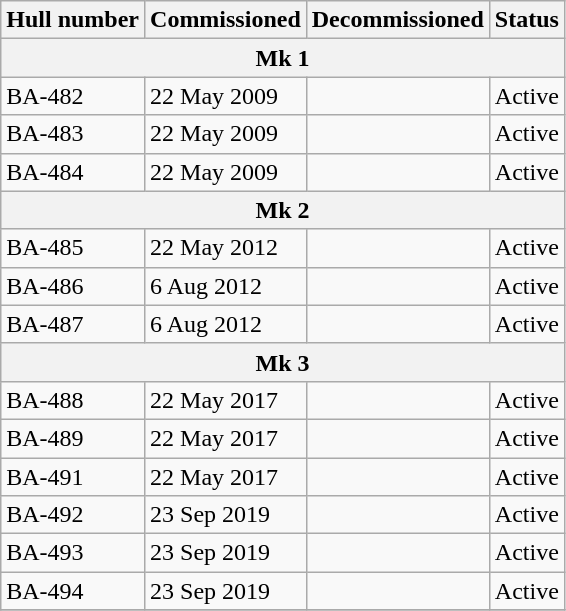<table class="wikitable">
<tr>
<th>Hull number</th>
<th>Commissioned</th>
<th>Decommissioned</th>
<th>Status</th>
</tr>
<tr>
<th colspan=4>Mk 1</th>
</tr>
<tr>
<td>BA-482</td>
<td>22 May 2009</td>
<td></td>
<td>Active</td>
</tr>
<tr>
<td>BA-483</td>
<td>22 May 2009</td>
<td></td>
<td>Active</td>
</tr>
<tr>
<td>BA-484</td>
<td>22 May 2009</td>
<td></td>
<td>Active</td>
</tr>
<tr>
<th colspan=4>Mk 2</th>
</tr>
<tr>
<td>BA-485</td>
<td>22 May 2012</td>
<td></td>
<td>Active</td>
</tr>
<tr>
<td>BA-486</td>
<td>6 Aug 2012</td>
<td></td>
<td>Active</td>
</tr>
<tr>
<td>BA-487</td>
<td>6 Aug 2012</td>
<td></td>
<td>Active</td>
</tr>
<tr>
<th colspan=4>Mk 3</th>
</tr>
<tr>
<td>BA-488</td>
<td>22 May 2017</td>
<td></td>
<td>Active</td>
</tr>
<tr>
<td>BA-489</td>
<td>22 May 2017</td>
<td></td>
<td>Active</td>
</tr>
<tr>
<td>BA-491</td>
<td>22 May 2017</td>
<td></td>
<td>Active</td>
</tr>
<tr>
<td>BA-492</td>
<td>23 Sep 2019</td>
<td></td>
<td>Active</td>
</tr>
<tr>
<td>BA-493</td>
<td>23 Sep 2019</td>
<td></td>
<td>Active</td>
</tr>
<tr>
<td>BA-494</td>
<td>23 Sep 2019</td>
<td></td>
<td>Active</td>
</tr>
<tr>
</tr>
</table>
